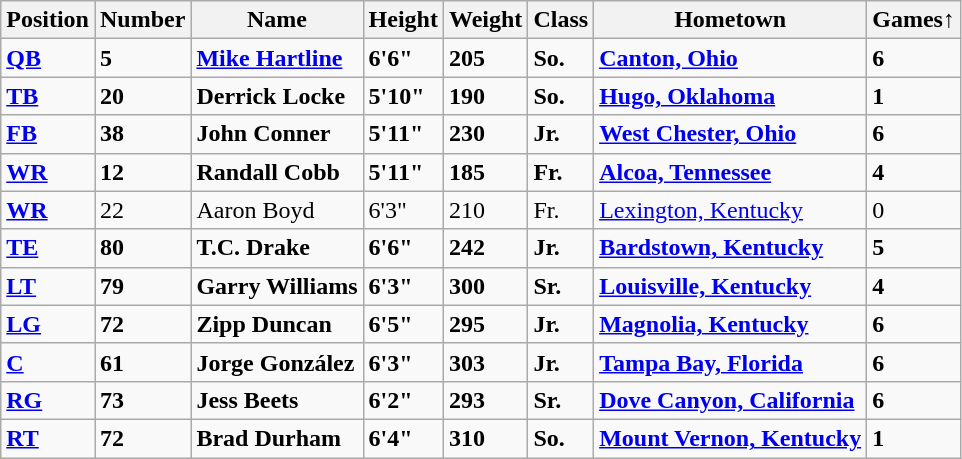<table class="wikitable">
<tr>
<th>Position</th>
<th>Number</th>
<th>Name</th>
<th>Height</th>
<th>Weight</th>
<th>Class</th>
<th>Hometown</th>
<th>Games↑</th>
</tr>
<tr>
<td><strong><a href='#'>QB</a></strong></td>
<td><strong>5</strong></td>
<td><strong><a href='#'>Mike Hartline</a></strong></td>
<td><strong>6'6"</strong></td>
<td><strong>205</strong></td>
<td><strong>So.</strong></td>
<td><strong><a href='#'>Canton, Ohio</a></strong></td>
<td><strong>6</strong></td>
</tr>
<tr>
<td><strong><a href='#'>TB</a></strong></td>
<td><strong>20</strong></td>
<td><strong>Derrick Locke</strong></td>
<td><strong>5'10"</strong></td>
<td><strong>190</strong></td>
<td><strong>So.</strong></td>
<td><strong><a href='#'>Hugo, Oklahoma</a></strong></td>
<td><strong>1</strong></td>
</tr>
<tr>
<td><strong><a href='#'>FB</a></strong></td>
<td><strong>38</strong></td>
<td><strong>John Conner</strong></td>
<td><strong>5'11"</strong></td>
<td><strong>230</strong></td>
<td><strong>Jr.</strong></td>
<td><strong><a href='#'>West Chester, Ohio</a></strong></td>
<td><strong>6</strong></td>
</tr>
<tr>
<td><strong><a href='#'>WR</a></strong></td>
<td><strong>12</strong></td>
<td><strong>Randall Cobb</strong></td>
<td><strong>5'11"</strong></td>
<td><strong>185</strong></td>
<td><strong>Fr.</strong></td>
<td><strong><a href='#'>Alcoa, Tennessee</a></strong></td>
<td><strong>4</strong></td>
</tr>
<tr>
<td><strong><a href='#'>WR</a></strong></td>
<td>22</td>
<td>Aaron Boyd</td>
<td>6'3"</td>
<td>210</td>
<td>Fr.</td>
<td><a href='#'>Lexington, Kentucky</a></td>
<td>0</td>
</tr>
<tr>
<td><strong><a href='#'>TE</a></strong></td>
<td><strong>80</strong></td>
<td><strong>T.C. Drake</strong></td>
<td><strong>6'6"</strong></td>
<td><strong>242</strong></td>
<td><strong>Jr.</strong></td>
<td><strong><a href='#'>Bardstown, Kentucky</a></strong></td>
<td><strong>5</strong></td>
</tr>
<tr>
<td><strong><a href='#'>LT</a></strong></td>
<td><strong>79</strong></td>
<td><strong>Garry Williams</strong></td>
<td><strong>6'3"</strong></td>
<td><strong>300</strong></td>
<td><strong>Sr.</strong></td>
<td><strong><a href='#'>Louisville, Kentucky</a></strong></td>
<td><strong>4</strong></td>
</tr>
<tr>
<td><strong><a href='#'>LG</a></strong></td>
<td><strong>72</strong></td>
<td><strong>Zipp Duncan</strong></td>
<td><strong>6'5"</strong></td>
<td><strong>295</strong></td>
<td><strong>Jr.</strong></td>
<td><strong><a href='#'>Magnolia, Kentucky</a></strong></td>
<td><strong>6</strong></td>
</tr>
<tr>
<td><strong><a href='#'>C</a></strong></td>
<td><strong>61</strong></td>
<td><strong>Jorge González</strong></td>
<td><strong>6'3"</strong></td>
<td><strong>303</strong></td>
<td><strong>Jr.</strong></td>
<td><strong><a href='#'>Tampa Bay, Florida</a></strong></td>
<td><strong>6</strong></td>
</tr>
<tr>
<td><strong><a href='#'>RG</a></strong></td>
<td><strong>73</strong></td>
<td><strong>Jess Beets</strong></td>
<td><strong>6'2"</strong></td>
<td><strong>293</strong></td>
<td><strong>Sr.</strong></td>
<td><strong><a href='#'>Dove Canyon, California</a></strong></td>
<td><strong>6</strong></td>
</tr>
<tr>
<td><strong><a href='#'>RT</a></strong></td>
<td><strong>72</strong></td>
<td><strong>Brad Durham</strong></td>
<td><strong>6'4"</strong></td>
<td><strong>310</strong></td>
<td><strong>So.</strong></td>
<td><strong><a href='#'>Mount Vernon, Kentucky</a></strong></td>
<td><strong>1</strong></td>
</tr>
</table>
